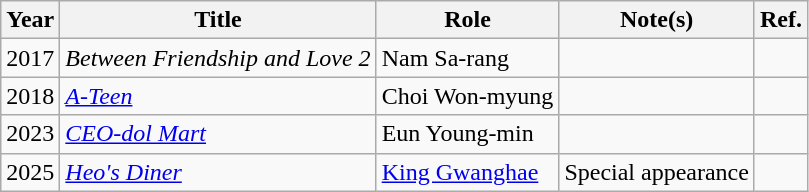<table class="wikitable">
<tr>
<th>Year</th>
<th>Title</th>
<th>Role</th>
<th>Note(s)</th>
<th>Ref.</th>
</tr>
<tr>
<td>2017</td>
<td><em>Between Friendship and Love 2</em></td>
<td>Nam Sa-rang</td>
<td></td>
<td></td>
</tr>
<tr>
<td>2018</td>
<td><em><a href='#'>A-Teen</a></em></td>
<td>Choi Won-myung</td>
<td></td>
<td></td>
</tr>
<tr>
<td>2023</td>
<td><em><a href='#'>CEO-dol Mart</a></em></td>
<td>Eun Young-min</td>
<td></td>
<td></td>
</tr>
<tr>
<td>2025</td>
<td><em><a href='#'>Heo's Diner</a></em></td>
<td><a href='#'>King Gwanghae</a></td>
<td>Special appearance</td>
<td></td>
</tr>
</table>
